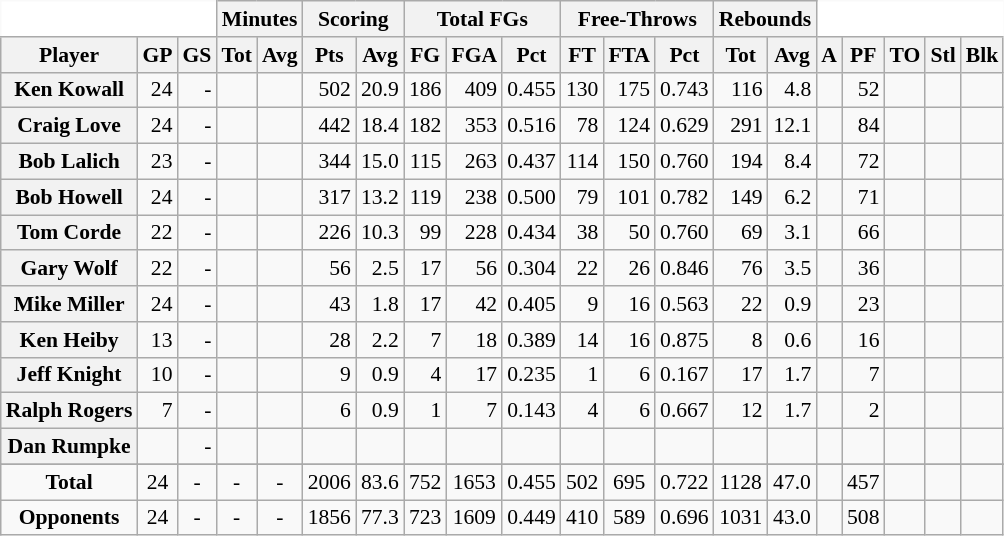<table class="wikitable sortable" border="1" style="font-size:90%;">
<tr>
<th colspan="3" style="border-top-style:hidden; border-left-style:hidden; background: white;"></th>
<th colspan="2" style=>Minutes</th>
<th colspan="2" style=>Scoring</th>
<th colspan="3" style=>Total FGs</th>
<th colspan="3" style=>Free-Throws</th>
<th colspan="2" style=>Rebounds</th>
<th colspan="5" style="border-top-style:hidden; border-right-style:hidden; background: white;"></th>
</tr>
<tr>
<th scope="col" style=>Player</th>
<th scope="col" style=>GP</th>
<th scope="col" style=>GS</th>
<th scope="col" style=>Tot</th>
<th scope="col" style=>Avg</th>
<th scope="col" style=>Pts</th>
<th scope="col" style=>Avg</th>
<th scope="col" style=>FG</th>
<th scope="col" style=>FGA</th>
<th scope="col" style=>Pct</th>
<th scope="col" style=>FT</th>
<th scope="col" style=>FTA</th>
<th scope="col" style=>Pct</th>
<th scope="col" style=>Tot</th>
<th scope="col" style=>Avg</th>
<th scope="col" style=>A</th>
<th scope="col" style=>PF</th>
<th scope="col" style=>TO</th>
<th scope="col" style=>Stl</th>
<th scope="col" style=>Blk</th>
</tr>
<tr>
<th>Ken Kowall</th>
<td align="right">24</td>
<td align="right">-</td>
<td align="right"></td>
<td align="right"></td>
<td align="right">502</td>
<td align="right">20.9</td>
<td align="right">186</td>
<td align="right">409</td>
<td align="right">0.455</td>
<td align="right">130</td>
<td align="right">175</td>
<td align="right">0.743</td>
<td align="right">116</td>
<td align="right">4.8</td>
<td align="right"></td>
<td align="right">52</td>
<td align="right"></td>
<td align="right"></td>
<td align="right"></td>
</tr>
<tr>
<th>Craig Love</th>
<td align="right">24</td>
<td align="right">-</td>
<td align="right"></td>
<td align="right"></td>
<td align="right">442</td>
<td align="right">18.4</td>
<td align="right">182</td>
<td align="right">353</td>
<td align="right">0.516</td>
<td align="right">78</td>
<td align="right">124</td>
<td align="right">0.629</td>
<td align="right">291</td>
<td align="right">12.1</td>
<td align="right"></td>
<td align="right">84</td>
<td align="right"></td>
<td align="right"></td>
<td align="right"></td>
</tr>
<tr>
<th>Bob Lalich</th>
<td align="right">23</td>
<td align="right">-</td>
<td align="right"></td>
<td align="right"></td>
<td align="right">344</td>
<td align="right">15.0</td>
<td align="right">115</td>
<td align="right">263</td>
<td align="right">0.437</td>
<td align="right">114</td>
<td align="right">150</td>
<td align="right">0.760</td>
<td align="right">194</td>
<td align="right">8.4</td>
<td align="right"></td>
<td align="right">72</td>
<td align="right"></td>
<td align="right"></td>
<td align="right"></td>
</tr>
<tr>
<th>Bob Howell</th>
<td align="right">24</td>
<td align="right">-</td>
<td align="right"></td>
<td align="right"></td>
<td align="right">317</td>
<td align="right">13.2</td>
<td align="right">119</td>
<td align="right">238</td>
<td align="right">0.500</td>
<td align="right">79</td>
<td align="right">101</td>
<td align="right">0.782</td>
<td align="right">149</td>
<td align="right">6.2</td>
<td align="right"></td>
<td align="right">71</td>
<td align="right"></td>
<td align="right"></td>
<td align="right"></td>
</tr>
<tr>
<th>Tom Corde</th>
<td align="right">22</td>
<td align="right">-</td>
<td align="right"></td>
<td align="right"></td>
<td align="right">226</td>
<td align="right">10.3</td>
<td align="right">99</td>
<td align="right">228</td>
<td align="right">0.434</td>
<td align="right">38</td>
<td align="right">50</td>
<td align="right">0.760</td>
<td align="right">69</td>
<td align="right">3.1</td>
<td align="right"></td>
<td align="right">66</td>
<td align="right"></td>
<td align="right"></td>
<td align="right"></td>
</tr>
<tr>
<th>Gary Wolf</th>
<td align="right">22</td>
<td align="right">-</td>
<td align="right"></td>
<td align="right"></td>
<td align="right">56</td>
<td align="right">2.5</td>
<td align="right">17</td>
<td align="right">56</td>
<td align="right">0.304</td>
<td align="right">22</td>
<td align="right">26</td>
<td align="right">0.846</td>
<td align="right">76</td>
<td align="right">3.5</td>
<td align="right"></td>
<td align="right">36</td>
<td align="right"></td>
<td align="right"></td>
<td align="right"></td>
</tr>
<tr>
<th>Mike Miller</th>
<td align="right">24</td>
<td align="right">-</td>
<td align="right"></td>
<td align="right"></td>
<td align="right">43</td>
<td align="right">1.8</td>
<td align="right">17</td>
<td align="right">42</td>
<td align="right">0.405</td>
<td align="right">9</td>
<td align="right">16</td>
<td align="right">0.563</td>
<td align="right">22</td>
<td align="right">0.9</td>
<td align="right"></td>
<td align="right">23</td>
<td align="right"></td>
<td align="right"></td>
<td align="right"></td>
</tr>
<tr>
<th>Ken Heiby</th>
<td align="right">13</td>
<td align="right">-</td>
<td align="right"></td>
<td align="right"></td>
<td align="right">28</td>
<td align="right">2.2</td>
<td align="right">7</td>
<td align="right">18</td>
<td align="right">0.389</td>
<td align="right">14</td>
<td align="right">16</td>
<td align="right">0.875</td>
<td align="right">8</td>
<td align="right">0.6</td>
<td align="right"></td>
<td align="right">16</td>
<td align="right"></td>
<td align="right"></td>
<td align="right"></td>
</tr>
<tr>
<th>Jeff Knight</th>
<td align="right">10</td>
<td align="right">-</td>
<td align="right"></td>
<td align="right"></td>
<td align="right">9</td>
<td align="right">0.9</td>
<td align="right">4</td>
<td align="right">17</td>
<td align="right">0.235</td>
<td align="right">1</td>
<td align="right">6</td>
<td align="right">0.167</td>
<td align="right">17</td>
<td align="right">1.7</td>
<td align="right"></td>
<td align="right">7</td>
<td align="right"></td>
<td align="right"></td>
<td align="right"></td>
</tr>
<tr>
<th>Ralph Rogers</th>
<td align="right">7</td>
<td align="right">-</td>
<td align="right"></td>
<td align="right"></td>
<td align="right">6</td>
<td align="right">0.9</td>
<td align="right">1</td>
<td align="right">7</td>
<td align="right">0.143</td>
<td align="right">4</td>
<td align="right">6</td>
<td align="right">0.667</td>
<td align="right">12</td>
<td align="right">1.7</td>
<td align="right"></td>
<td align="right">2</td>
<td align="right"></td>
<td align="right"></td>
<td align="right"></td>
</tr>
<tr>
<th>Dan Rumpke</th>
<td align="right"></td>
<td align="right">-</td>
<td align="right"></td>
<td align="right"></td>
<td align="right"></td>
<td align="right"></td>
<td align="right"></td>
<td align="right"></td>
<td align="right"></td>
<td align="right"></td>
<td align="right"></td>
<td align="right"></td>
<td align="right"></td>
<td align="right"></td>
<td align="right"></td>
<td align="right"></td>
<td align="right"></td>
<td align="right"></td>
<td align="right"></td>
</tr>
<tr>
</tr>
<tr class="sortbottom">
<td align="center" style=><strong>Total</strong></td>
<td align="center" style=>24</td>
<td align="center" style=>-</td>
<td align="center" style=>-</td>
<td align="center" style=>-</td>
<td align="center" style=>2006</td>
<td align="center" style=>83.6</td>
<td align="center" style=>752</td>
<td align="center" style=>1653</td>
<td align="center" style=>0.455</td>
<td align="center" style=>502</td>
<td align="center" style=>695</td>
<td align="center" style=>0.722</td>
<td align="center" style=>1128</td>
<td align="center" style=>47.0</td>
<td align="center" style=></td>
<td align="center" style=>457</td>
<td align="center" style=></td>
<td align="center" style=></td>
<td align="center" style=></td>
</tr>
<tr class="sortbottom">
<td align="center"><strong>Opponents</strong></td>
<td align="center">24</td>
<td align="center">-</td>
<td align="center">-</td>
<td align="center">-</td>
<td align="center">1856</td>
<td align="center">77.3</td>
<td align="center">723</td>
<td align="center">1609</td>
<td align="center">0.449</td>
<td align="center">410</td>
<td align="center">589</td>
<td align="center">0.696</td>
<td align="center">1031</td>
<td align="center">43.0</td>
<td align="center"></td>
<td align="center">508</td>
<td align="center"></td>
<td align="center"></td>
<td align="center"></td>
</tr>
</table>
